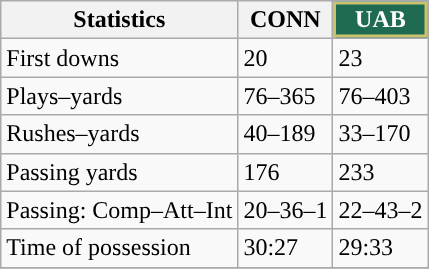<table class="wikitable" style="float: left;">
<tr>
<th>Statistics</th>
<th>CONN</th>
<th style="background-color:#1E6B52;color:#FFFFFF;box-shadow: inset 2px 2px 0 #CDC26C, inset -2px -2px 0 #CDC26C">UAB</th>
</tr>
<tr>
<td>First downs</td>
<td>20</td>
<td>23</td>
</tr>
<tr>
<td>Plays–yards</td>
<td>76–365</td>
<td>76–403</td>
</tr>
<tr>
<td>Rushes–yards</td>
<td>40–189</td>
<td>33–170</td>
</tr>
<tr>
<td>Passing yards</td>
<td>176</td>
<td>233</td>
</tr>
<tr>
<td>Passing: Comp–Att–Int</td>
<td>20–36–1</td>
<td>22–43–2</td>
</tr>
<tr>
<td>Time of possession</td>
<td>30:27</td>
<td>29:33</td>
</tr>
<tr>
</tr>
</table>
